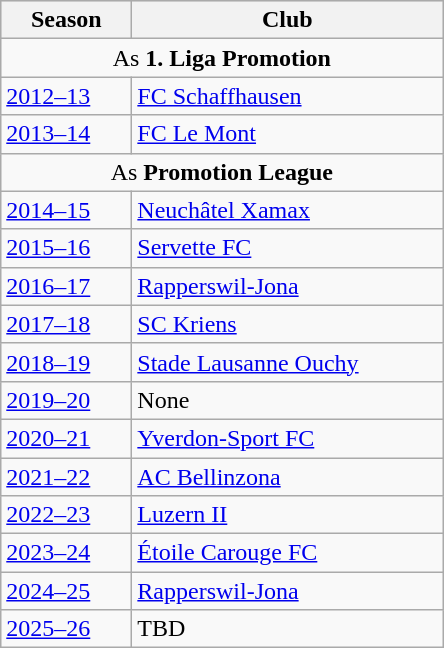<table class="wikitable">
<tr align="center" style="background:#dfdfdf">
<th width="80">Season</th>
<th width="200">Club</th>
</tr>
<tr>
<td colspan="2" align=center>As <strong>1. Liga Promotion</strong></td>
</tr>
<tr>
<td><a href='#'>2012–13</a></td>
<td><a href='#'>FC Schaffhausen</a></td>
</tr>
<tr>
<td><a href='#'>2013–14</a></td>
<td><a href='#'>FC Le Mont</a></td>
</tr>
<tr>
<td colspan="2" align=center>As <strong>Promotion League</strong></td>
</tr>
<tr>
<td><a href='#'>2014–15</a></td>
<td><a href='#'>Neuchâtel Xamax</a></td>
</tr>
<tr>
<td><a href='#'>2015–16</a></td>
<td><a href='#'>Servette FC</a></td>
</tr>
<tr>
<td><a href='#'>2016–17</a></td>
<td><a href='#'>Rapperswil-Jona</a></td>
</tr>
<tr>
<td><a href='#'>2017–18</a></td>
<td><a href='#'>SC Kriens</a></td>
</tr>
<tr>
<td><a href='#'>2018–19</a></td>
<td><a href='#'>Stade Lausanne Ouchy</a></td>
</tr>
<tr>
<td><a href='#'>2019–20</a></td>
<td>None</td>
</tr>
<tr>
<td><a href='#'>2020–21</a></td>
<td><a href='#'>Yverdon-Sport FC</a></td>
</tr>
<tr>
<td><a href='#'>2021–22</a></td>
<td><a href='#'>AC Bellinzona</a></td>
</tr>
<tr>
<td><a href='#'>2022–23</a></td>
<td><a href='#'>Luzern II</a></td>
</tr>
<tr>
<td><a href='#'>2023–24</a></td>
<td><a href='#'>Étoile Carouge FC</a></td>
</tr>
<tr>
<td><a href='#'>2024–25</a></td>
<td><a href='#'>Rapperswil-Jona</a></td>
</tr>
<tr>
<td><a href='#'>2025–26</a></td>
<td>TBD</td>
</tr>
</table>
